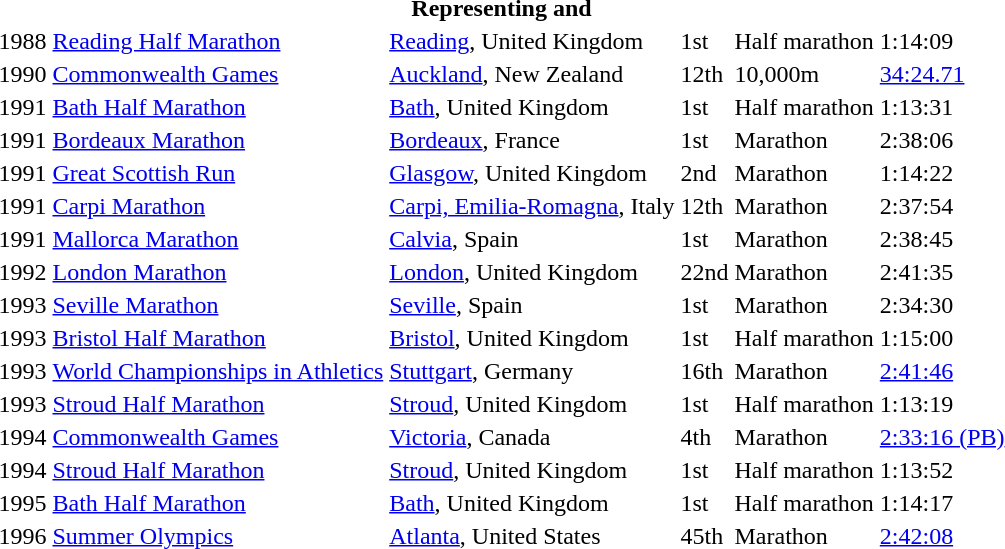<table>
<tr>
<th colspan="6">Representing  and </th>
</tr>
<tr>
<td>1988</td>
<td><a href='#'>Reading Half Marathon</a></td>
<td><a href='#'>Reading</a>, United Kingdom</td>
<td>1st</td>
<td>Half marathon</td>
<td>1:14:09</td>
</tr>
<tr>
<td>1990</td>
<td><a href='#'>Commonwealth Games</a></td>
<td><a href='#'>Auckland</a>, New Zealand</td>
<td>12th</td>
<td>10,000m</td>
<td><a href='#'>34:24.71</a></td>
</tr>
<tr>
<td>1991</td>
<td><a href='#'>Bath Half Marathon</a></td>
<td><a href='#'>Bath</a>, United Kingdom</td>
<td>1st</td>
<td>Half marathon</td>
<td>1:13:31</td>
</tr>
<tr>
<td>1991</td>
<td><a href='#'>Bordeaux Marathon</a></td>
<td><a href='#'>Bordeaux</a>, France</td>
<td>1st</td>
<td>Marathon</td>
<td>2:38:06</td>
</tr>
<tr>
<td>1991</td>
<td><a href='#'>Great Scottish Run</a></td>
<td><a href='#'>Glasgow</a>, United Kingdom</td>
<td>2nd</td>
<td>Marathon</td>
<td>1:14:22</td>
</tr>
<tr>
<td>1991</td>
<td><a href='#'>Carpi Marathon</a></td>
<td><a href='#'>Carpi, Emilia-Romagna</a>, Italy</td>
<td>12th</td>
<td>Marathon</td>
<td>2:37:54</td>
</tr>
<tr>
<td>1991</td>
<td><a href='#'>Mallorca Marathon</a></td>
<td><a href='#'>Calvia</a>, Spain</td>
<td>1st</td>
<td>Marathon</td>
<td>2:38:45</td>
</tr>
<tr>
<td>1992</td>
<td><a href='#'>London Marathon</a></td>
<td><a href='#'>London</a>, United Kingdom</td>
<td>22nd</td>
<td>Marathon</td>
<td>2:41:35</td>
</tr>
<tr>
<td>1993</td>
<td><a href='#'>Seville Marathon</a></td>
<td><a href='#'>Seville</a>, Spain</td>
<td>1st</td>
<td>Marathon</td>
<td>2:34:30</td>
</tr>
<tr>
<td>1993</td>
<td><a href='#'>Bristol Half Marathon</a></td>
<td><a href='#'>Bristol</a>, United Kingdom</td>
<td>1st</td>
<td>Half marathon</td>
<td>1:15:00</td>
</tr>
<tr>
<td>1993</td>
<td><a href='#'>World Championships in Athletics</a></td>
<td><a href='#'>Stuttgart</a>, Germany</td>
<td>16th</td>
<td>Marathon</td>
<td><a href='#'>2:41:46</a></td>
</tr>
<tr>
<td>1993</td>
<td><a href='#'>Stroud Half Marathon</a></td>
<td><a href='#'>Stroud</a>, United Kingdom</td>
<td>1st</td>
<td>Half marathon</td>
<td>1:13:19</td>
</tr>
<tr>
<td>1994</td>
<td><a href='#'>Commonwealth Games</a></td>
<td><a href='#'>Victoria</a>, Canada</td>
<td>4th</td>
<td>Marathon</td>
<td><a href='#'>2:33:16 (PB)</a></td>
</tr>
<tr>
<td>1994</td>
<td><a href='#'>Stroud Half Marathon</a></td>
<td><a href='#'>Stroud</a>, United Kingdom</td>
<td>1st</td>
<td>Half marathon</td>
<td>1:13:52</td>
</tr>
<tr>
<td>1995</td>
<td><a href='#'>Bath Half Marathon</a></td>
<td><a href='#'>Bath</a>, United Kingdom</td>
<td>1st</td>
<td>Half marathon</td>
<td>1:14:17</td>
</tr>
<tr>
<td>1996</td>
<td><a href='#'>Summer Olympics</a></td>
<td><a href='#'>Atlanta</a>, United States</td>
<td>45th</td>
<td>Marathon</td>
<td><a href='#'>2:42:08</a></td>
</tr>
</table>
